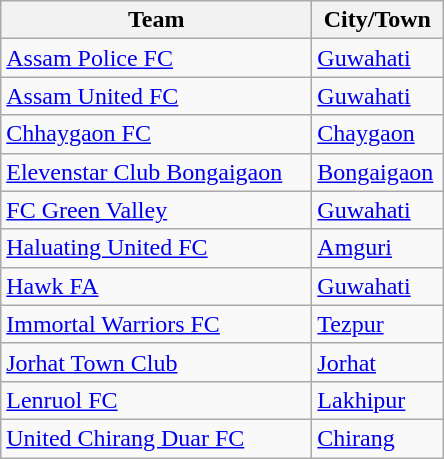<table class="wikitable">
<tr>
<th width="200px">Team</th>
<th width="80px">City/Town</th>
</tr>
<tr>
<td><a href='#'>Assam Police FC</a></td>
<td><a href='#'>Guwahati</a></td>
</tr>
<tr>
<td><a href='#'>Assam United FC</a></td>
<td><a href='#'>Guwahati</a></td>
</tr>
<tr>
<td><a href='#'>Chhaygaon FC</a></td>
<td><a href='#'>Chaygaon</a></td>
</tr>
<tr>
<td><a href='#'>Elevenstar Club Bongaigaon</a></td>
<td><a href='#'>Bongaigaon</a></td>
</tr>
<tr>
<td><a href='#'>FC Green Valley</a></td>
<td><a href='#'>Guwahati</a></td>
</tr>
<tr>
<td><a href='#'>Haluating United FC</a></td>
<td><a href='#'>Amguri</a></td>
</tr>
<tr>
<td><a href='#'>Hawk FA</a></td>
<td><a href='#'>Guwahati</a></td>
</tr>
<tr>
<td><a href='#'>Immortal Warriors FC</a></td>
<td><a href='#'>Tezpur</a></td>
</tr>
<tr>
<td><a href='#'>Jorhat Town Club</a></td>
<td><a href='#'>Jorhat</a></td>
</tr>
<tr>
<td><a href='#'>Lenruol FC</a></td>
<td><a href='#'>Lakhipur</a></td>
</tr>
<tr>
<td><a href='#'>United Chirang Duar FC</a></td>
<td><a href='#'>Chirang</a></td>
</tr>
</table>
